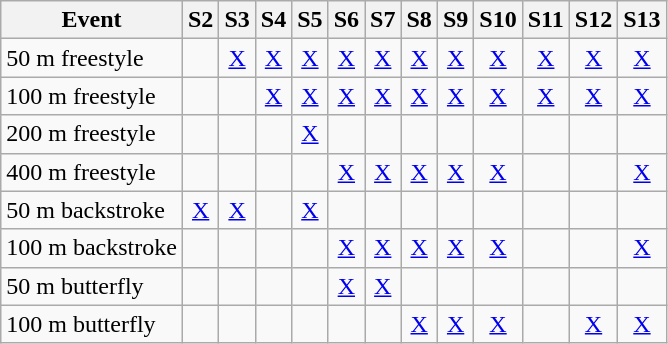<table class="wikitable">
<tr>
<th>Event</th>
<th>S2</th>
<th>S3</th>
<th>S4</th>
<th>S5</th>
<th>S6</th>
<th>S7</th>
<th>S8</th>
<th>S9</th>
<th>S10</th>
<th>S11</th>
<th>S12</th>
<th>S13</th>
</tr>
<tr>
<td>50 m freestyle</td>
<td></td>
<td align="center"><a href='#'>X</a></td>
<td align="center"><a href='#'>X</a></td>
<td align="center"><a href='#'>X</a></td>
<td align="center"><a href='#'>X</a></td>
<td align="center"><a href='#'>X</a></td>
<td align="center"><a href='#'>X</a></td>
<td align="center"><a href='#'>X</a></td>
<td align="center"><a href='#'>X</a></td>
<td align="center"><a href='#'>X</a></td>
<td align="center"><a href='#'>X</a></td>
<td align="center"><a href='#'>X</a></td>
</tr>
<tr>
<td>100 m freestyle</td>
<td></td>
<td></td>
<td align="center"><a href='#'>X</a></td>
<td align="center"><a href='#'>X</a></td>
<td align="center"><a href='#'>X</a></td>
<td align="center"><a href='#'>X</a></td>
<td align="center"><a href='#'>X</a></td>
<td align="center"><a href='#'>X</a></td>
<td align="center"><a href='#'>X</a></td>
<td align="center"><a href='#'>X</a></td>
<td align="center"><a href='#'>X</a></td>
<td align="center"><a href='#'>X</a></td>
</tr>
<tr>
<td>200 m freestyle</td>
<td></td>
<td></td>
<td></td>
<td align="center"><a href='#'>X</a></td>
<td></td>
<td></td>
<td></td>
<td></td>
<td></td>
<td></td>
<td></td>
<td></td>
</tr>
<tr>
<td>400 m freestyle</td>
<td></td>
<td></td>
<td></td>
<td></td>
<td align="center"><a href='#'>X</a></td>
<td align="center"><a href='#'>X</a></td>
<td align="center"><a href='#'>X</a></td>
<td align="center"><a href='#'>X</a></td>
<td align="center"><a href='#'>X</a></td>
<td></td>
<td></td>
<td align="center"><a href='#'>X</a></td>
</tr>
<tr>
<td>50 m backstroke</td>
<td align="center"><a href='#'>X</a></td>
<td align="center"><a href='#'>X</a></td>
<td></td>
<td align="center"><a href='#'>X</a></td>
<td></td>
<td></td>
<td></td>
<td></td>
<td></td>
<td></td>
<td></td>
<td></td>
</tr>
<tr>
<td>100 m backstroke</td>
<td></td>
<td></td>
<td></td>
<td></td>
<td align="center"><a href='#'>X</a></td>
<td align="center"><a href='#'>X</a></td>
<td align="center"><a href='#'>X</a></td>
<td align="center"><a href='#'>X</a></td>
<td align="center"><a href='#'>X</a></td>
<td></td>
<td></td>
<td align="center"><a href='#'>X</a></td>
</tr>
<tr>
<td>50 m butterfly</td>
<td></td>
<td></td>
<td></td>
<td></td>
<td align="center"><a href='#'>X</a></td>
<td align="center"><a href='#'>X</a></td>
<td></td>
<td></td>
<td></td>
<td></td>
<td></td>
<td></td>
</tr>
<tr>
<td>100 m butterfly</td>
<td></td>
<td></td>
<td></td>
<td></td>
<td></td>
<td></td>
<td align="center"><a href='#'>X</a></td>
<td align="center"><a href='#'>X</a></td>
<td align="center"><a href='#'>X</a></td>
<td></td>
<td align="center"><a href='#'>X</a></td>
<td align="center"><a href='#'>X</a></td>
</tr>
</table>
